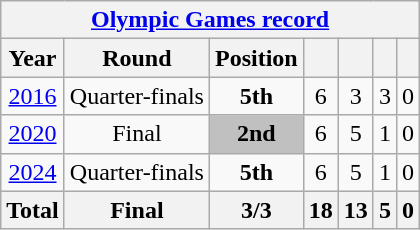<table class="wikitable" style="text-align: center;">
<tr>
<th colspan=7><a href='#'>Olympic Games record</a></th>
</tr>
<tr>
<th>Year</th>
<th>Round</th>
<th>Position</th>
<th></th>
<th></th>
<th></th>
<th></th>
</tr>
<tr>
<td> <a href='#'>2016</a></td>
<td>Quarter-finals</td>
<td><strong>5th</strong></td>
<td>6</td>
<td>3</td>
<td>3</td>
<td>0</td>
</tr>
<tr>
<td> <a href='#'>2020</a></td>
<td>Final</td>
<td style="background:Silver;"><strong>2nd</strong></td>
<td>6</td>
<td>5</td>
<td>1</td>
<td>0</td>
</tr>
<tr>
<td> <a href='#'>2024</a></td>
<td>Quarter-finals</td>
<td><strong>5th</strong></td>
<td>6</td>
<td>5</td>
<td>1</td>
<td>0</td>
</tr>
<tr>
<th>Total</th>
<th>Final</th>
<th>3/3</th>
<th>18</th>
<th>13</th>
<th>5</th>
<th>0</th>
</tr>
</table>
